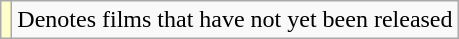<table class="wikitable">
<tr>
<td style="background:#ffc;"></td>
<td>Denotes films that have not yet been released</td>
</tr>
</table>
